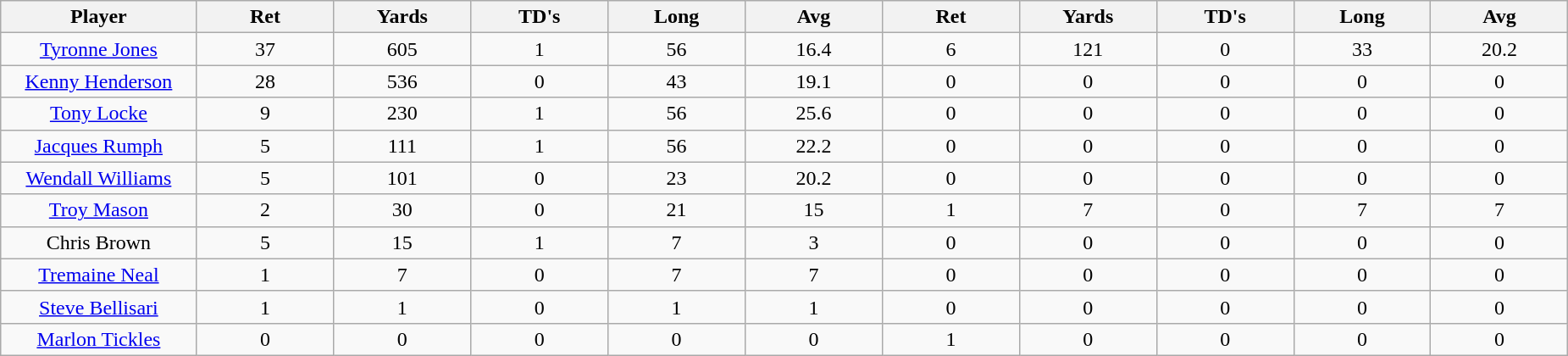<table class="wikitable sortable">
<tr>
<th bgcolor="#DDDDFF" width="10%">Player</th>
<th bgcolor="#DDDDFF" width="7%">Ret</th>
<th bgcolor="#DDDDFF" width="7%">Yards</th>
<th bgcolor="#DDDDFF" width="7%">TD's</th>
<th bgcolor="#DDDDFF" width="7%">Long</th>
<th bgcolor="#DDDDFF" width="7%">Avg</th>
<th bgcolor="#DDDDFF" width="7%">Ret</th>
<th bgcolor="#DDDDFF" width="7%">Yards</th>
<th bgcolor="#DDDDFF" width="7%">TD's</th>
<th bgcolor="#DDDDFF" width="7%">Long</th>
<th bgcolor="#DDDDFF" width="7%">Avg</th>
</tr>
<tr align="center">
<td><a href='#'>Tyronne Jones</a></td>
<td>37</td>
<td>605</td>
<td>1</td>
<td>56</td>
<td>16.4</td>
<td>6</td>
<td>121</td>
<td>0</td>
<td>33</td>
<td>20.2</td>
</tr>
<tr align="center">
<td><a href='#'>Kenny Henderson</a></td>
<td>28</td>
<td>536</td>
<td>0</td>
<td>43</td>
<td>19.1</td>
<td>0</td>
<td>0</td>
<td>0</td>
<td>0</td>
<td>0</td>
</tr>
<tr align="center">
<td><a href='#'>Tony Locke</a></td>
<td>9</td>
<td>230</td>
<td>1</td>
<td>56</td>
<td>25.6</td>
<td>0</td>
<td>0</td>
<td>0</td>
<td>0</td>
<td>0</td>
</tr>
<tr align="center">
<td><a href='#'>Jacques Rumph</a></td>
<td>5</td>
<td>111</td>
<td>1</td>
<td>56</td>
<td>22.2</td>
<td>0</td>
<td>0</td>
<td>0</td>
<td>0</td>
<td>0</td>
</tr>
<tr align="center">
<td><a href='#'>Wendall Williams</a></td>
<td>5</td>
<td>101</td>
<td>0</td>
<td>23</td>
<td>20.2</td>
<td>0</td>
<td>0</td>
<td>0</td>
<td>0</td>
<td>0</td>
</tr>
<tr align="center">
<td><a href='#'>Troy Mason</a></td>
<td>2</td>
<td>30</td>
<td>0</td>
<td>21</td>
<td>15</td>
<td>1</td>
<td>7</td>
<td>0</td>
<td>7</td>
<td>7</td>
</tr>
<tr align="center">
<td>Chris Brown</td>
<td>5</td>
<td>15</td>
<td>1</td>
<td>7</td>
<td>3</td>
<td>0</td>
<td>0</td>
<td>0</td>
<td>0</td>
<td>0</td>
</tr>
<tr align="center">
<td><a href='#'>Tremaine Neal</a></td>
<td>1</td>
<td>7</td>
<td>0</td>
<td>7</td>
<td>7</td>
<td>0</td>
<td>0</td>
<td>0</td>
<td>0</td>
<td>0</td>
</tr>
<tr align="center">
<td><a href='#'>Steve Bellisari</a></td>
<td>1</td>
<td>1</td>
<td>0</td>
<td>1</td>
<td>1</td>
<td>0</td>
<td>0</td>
<td>0</td>
<td>0</td>
<td>0</td>
</tr>
<tr align="center">
<td><a href='#'>Marlon Tickles</a></td>
<td>0</td>
<td>0</td>
<td>0</td>
<td>0</td>
<td>0</td>
<td>1</td>
<td>0</td>
<td>0</td>
<td>0</td>
<td>0</td>
</tr>
</table>
